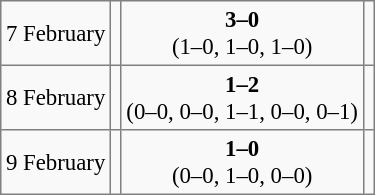<table bgcolor="#f9f9f9" cellpadding="3" cellspacing="0" border="1" style="font-size: 95%; border: gray solid 1px; border-collapse: collapse; background: #f9f9f9;">
<tr>
<td>7 February</td>
<td></td>
<td align="center"><strong>3–0</strong><br>(1–0, 1–0, 1–0)</td>
<td></td>
</tr>
<tr>
<td>8 February</td>
<td></td>
<td align="center"><strong>1–2</strong><br>(0–0, 0–0, 1–1, 0–0, 0–1)</td>
<td></td>
</tr>
<tr>
<td>9 February</td>
<td></td>
<td align="center"><strong>1–0</strong><br>(0–0, 1–0, 0–0)</td>
<td></td>
</tr>
</table>
